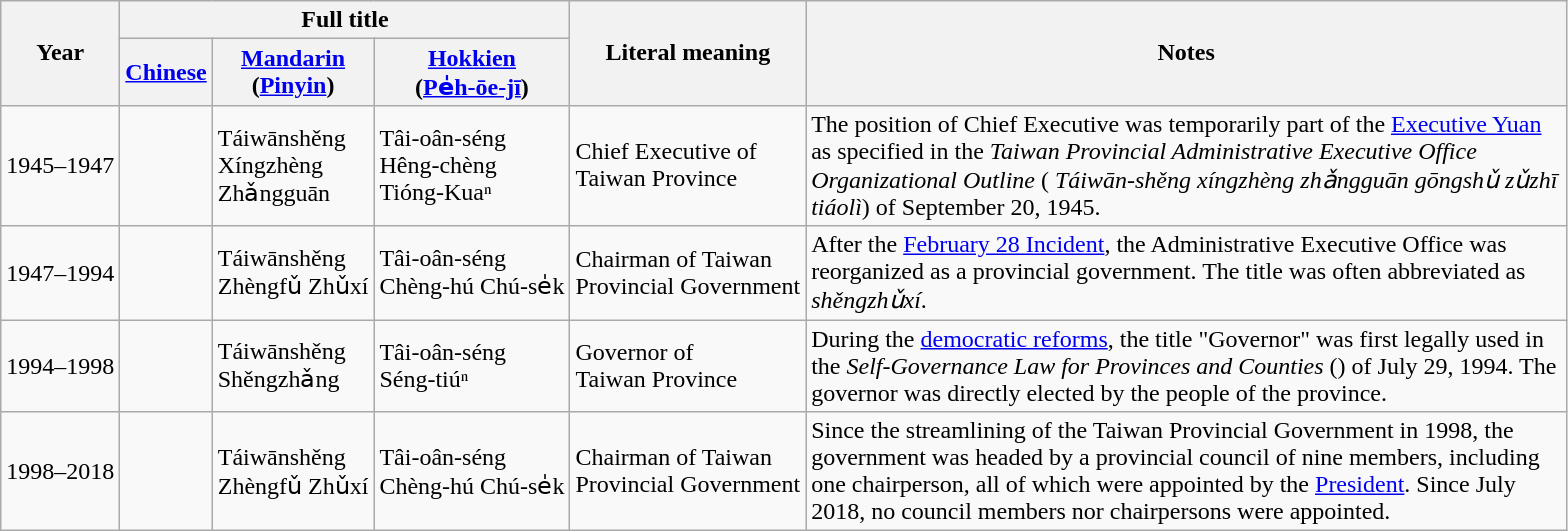<table class=wikitable>
<tr>
<th rowspan=2>Year</th>
<th colspan=3>Full title</th>
<th rowspan=2>Literal meaning</th>
<th rowspan=2 width=500>Notes</th>
</tr>
<tr>
<th><a href='#'>Chinese</a></th>
<th><a href='#'>Mandarin</a><br>(<a href='#'>Pinyin</a>)</th>
<th><a href='#'>Hokkien</a><br>(<a href='#'>Pe̍h-ōe-jī</a>)</th>
</tr>
<tr>
<td>1945–1947</td>
<td></td>
<td>Táiwānshěng<br>Xíngzhèng<br>Zhǎngguān</td>
<td>Tâi-oân-séng<br>Hêng-chèng<br>Tióng-Kuaⁿ</td>
<td>Chief Executive of<br>Taiwan Province</td>
<td>The position of Chief Executive was temporarily part of the <a href='#'>Executive Yuan</a> as specified in the <em>Taiwan Provincial Administrative Executive Office Organizational Outline</em> ( <em>Táiwān-shěng xíngzhèng zhǎngguān gōngshǔ zǔzhī tiáolì</em>) of September 20, 1945.</td>
</tr>
<tr>
<td>1947–1994</td>
<td></td>
<td>Táiwānshěng<br>Zhèngfǔ Zhǔxí</td>
<td>Tâi-oân-séng<br>Chèng-hú Chú-se̍k</td>
<td>Chairman of Taiwan<br>Provincial Government</td>
<td>After the <a href='#'>February 28 Incident</a>, the Administrative Executive Office was reorganized as a provincial government. The title was often abbreviated as  <em>shěngzhǔxí</em>.</td>
</tr>
<tr>
<td>1994–1998</td>
<td></td>
<td>Táiwānshěng<br>Shěngzhǎng</td>
<td>Tâi-oân-séng<br>Séng-tiúⁿ</td>
<td>Governor of<br>Taiwan Province</td>
<td>During the <a href='#'>democratic reforms</a>, the title "Governor" was first legally used in the <em>Self-Governance Law for Provinces and Counties</em> () of July 29, 1994. The governor was directly elected by the people of the province.</td>
</tr>
<tr>
<td>1998–2018</td>
<td></td>
<td>Táiwānshěng<br>Zhèngfǔ Zhǔxí</td>
<td>Tâi-oân-séng<br>Chèng-hú Chú-se̍k</td>
<td>Chairman of Taiwan<br>Provincial Government</td>
<td>Since the streamlining of the Taiwan Provincial Government in 1998, the government was headed by a provincial council of nine members, including one chairperson, all of which were appointed by the <a href='#'>President</a>. Since July 2018, no council members nor chairpersons were appointed.</td>
</tr>
</table>
